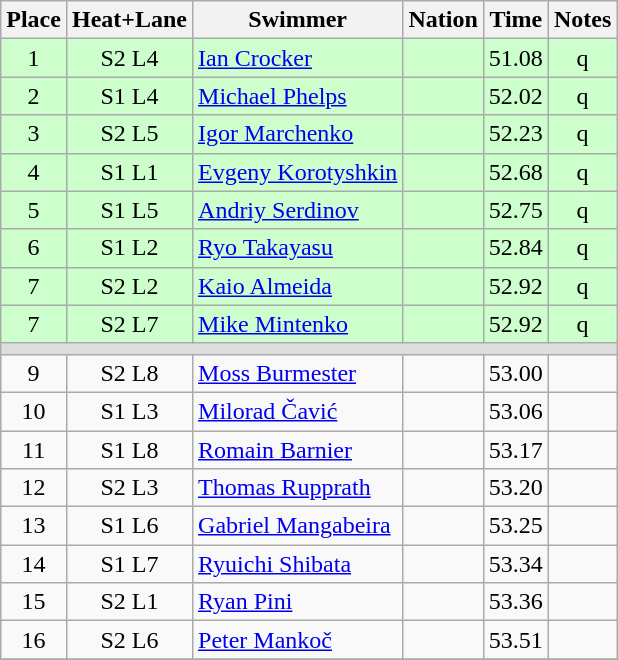<table class="wikitable sortable" style="text-align:center">
<tr>
<th>Place</th>
<th>Heat+Lane</th>
<th>Swimmer</th>
<th>Nation</th>
<th>Time</th>
<th>Notes</th>
</tr>
<tr bgcolor=ccffcc>
<td>1</td>
<td>S2 L4</td>
<td align=left><a href='#'>Ian Crocker</a></td>
<td align=left></td>
<td>51.08</td>
<td>q</td>
</tr>
<tr bgcolor=ccffcc>
<td>2</td>
<td>S1 L4</td>
<td align=left><a href='#'>Michael Phelps</a></td>
<td align=left></td>
<td>52.02</td>
<td>q</td>
</tr>
<tr bgcolor=ccffcc>
<td>3</td>
<td>S2 L5</td>
<td align=left><a href='#'>Igor Marchenko</a></td>
<td align=left></td>
<td>52.23</td>
<td>q</td>
</tr>
<tr bgcolor=ccffcc>
<td>4</td>
<td>S1 L1</td>
<td align=left><a href='#'>Evgeny Korotyshkin</a></td>
<td align=left></td>
<td>52.68</td>
<td>q</td>
</tr>
<tr bgcolor=ccffcc>
<td>5</td>
<td>S1 L5</td>
<td align=left><a href='#'>Andriy Serdinov</a></td>
<td align=left></td>
<td>52.75</td>
<td>q</td>
</tr>
<tr bgcolor=ccffcc>
<td>6</td>
<td>S1 L2</td>
<td align=left><a href='#'>Ryo Takayasu</a></td>
<td align=left></td>
<td>52.84</td>
<td>q</td>
</tr>
<tr bgcolor=ccffcc>
<td>7</td>
<td>S2 L2</td>
<td align=left><a href='#'>Kaio Almeida</a></td>
<td align=left></td>
<td>52.92</td>
<td>q</td>
</tr>
<tr bgcolor=ccffcc>
<td>7</td>
<td>S2 L7</td>
<td align=left><a href='#'>Mike Mintenko</a></td>
<td align=left></td>
<td>52.92</td>
<td>q</td>
</tr>
<tr bgcolor=#DDDDDD>
<td colspan=7></td>
</tr>
<tr>
<td>9</td>
<td>S2 L8</td>
<td align=left><a href='#'>Moss Burmester</a></td>
<td align=left></td>
<td>53.00</td>
<td></td>
</tr>
<tr>
<td>10</td>
<td>S1 L3</td>
<td align=left><a href='#'>Milorad Čavić</a></td>
<td align=left></td>
<td>53.06</td>
<td></td>
</tr>
<tr>
<td>11</td>
<td>S1 L8</td>
<td align=left><a href='#'>Romain Barnier</a></td>
<td align=left></td>
<td>53.17</td>
<td></td>
</tr>
<tr>
<td>12</td>
<td>S2 L3</td>
<td align=left><a href='#'>Thomas Rupprath</a></td>
<td align=left></td>
<td>53.20</td>
<td></td>
</tr>
<tr>
<td>13</td>
<td>S1 L6</td>
<td align=left><a href='#'>Gabriel Mangabeira</a></td>
<td align=left></td>
<td>53.25</td>
<td></td>
</tr>
<tr>
<td>14</td>
<td>S1 L7</td>
<td align=left><a href='#'>Ryuichi Shibata</a></td>
<td align=left></td>
<td>53.34</td>
<td></td>
</tr>
<tr>
<td>15</td>
<td>S2 L1</td>
<td align=left><a href='#'>Ryan Pini</a></td>
<td align=left></td>
<td>53.36</td>
<td></td>
</tr>
<tr>
<td>16</td>
<td>S2 L6</td>
<td align=left><a href='#'>Peter Mankoč</a></td>
<td align=left></td>
<td>53.51</td>
<td></td>
</tr>
<tr>
</tr>
</table>
